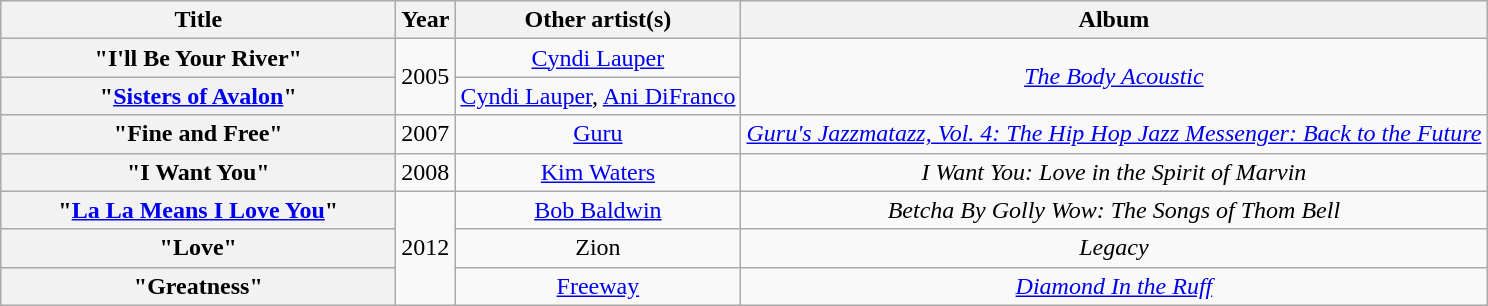<table class="wikitable plainrowheaders" style="text-align:center;">
<tr>
<th scope="col" style="width:16em;">Title</th>
<th scope="col">Year</th>
<th scope="col">Other artist(s)</th>
<th scope="col">Album</th>
</tr>
<tr>
<th scope="row">"I'll Be Your River"</th>
<td rowspan="2">2005</td>
<td><a href='#'>Cyndi Lauper</a></td>
<td rowspan="2"><em><a href='#'>The Body Acoustic</a></em></td>
</tr>
<tr>
<th scope="row">"<a href='#'>Sisters of Avalon</a>"</th>
<td><a href='#'>Cyndi Lauper</a>, <a href='#'>Ani DiFranco</a></td>
</tr>
<tr>
<th scope="row">"Fine and Free"</th>
<td>2007</td>
<td><a href='#'>Guru</a></td>
<td><em><a href='#'>Guru's Jazzmatazz, Vol. 4: The Hip Hop Jazz Messenger: Back to the Future</a></em></td>
</tr>
<tr>
<th scope="row">"I Want You"</th>
<td>2008</td>
<td><a href='#'>Kim Waters</a></td>
<td><em>I Want You: Love in the Spirit of Marvin</em></td>
</tr>
<tr>
<th scope="row">"<a href='#'>La La Means I Love You</a>"</th>
<td rowspan="3">2012</td>
<td><a href='#'>Bob Baldwin</a></td>
<td><em>Betcha By Golly Wow: The Songs of Thom Bell</em></td>
</tr>
<tr>
<th scope="row">"Love"</th>
<td>Zion</td>
<td><em>Legacy</em></td>
</tr>
<tr>
<th scope="row">"Greatness"</th>
<td><a href='#'>Freeway</a></td>
<td><em><a href='#'>Diamond In the Ruff</a></em></td>
</tr>
</table>
